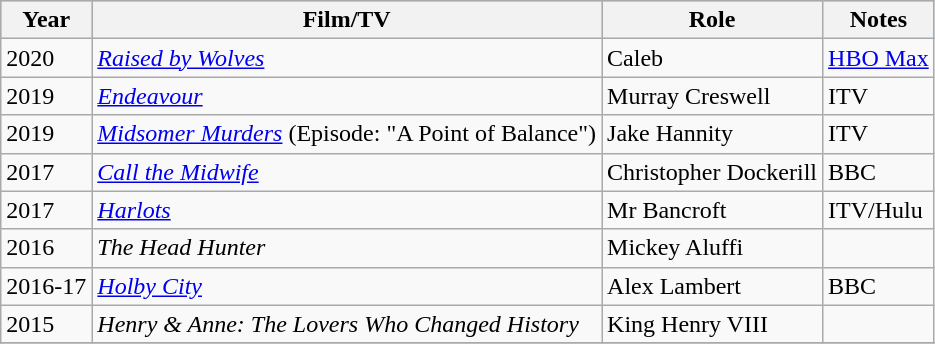<table class="sortable wikitable">
<tr style="background:#B0C4DE;">
<th>Year</th>
<th>Film/TV</th>
<th>Role</th>
<th>Notes</th>
</tr>
<tr>
<td>2020</td>
<td><em><a href='#'>Raised by Wolves</a></em></td>
<td>Caleb</td>
<td><a href='#'>HBO Max</a></td>
</tr>
<tr>
<td>2019</td>
<td><em><a href='#'>Endeavour</a></em></td>
<td>Murray Creswell</td>
<td>ITV</td>
</tr>
<tr>
<td>2019</td>
<td><em><a href='#'>Midsomer Murders</a></em> (Episode: "A Point of Balance")</td>
<td>Jake Hannity</td>
<td>ITV</td>
</tr>
<tr>
<td>2017</td>
<td><em><a href='#'>Call the Midwife</a></em></td>
<td>Christopher Dockerill</td>
<td>BBC</td>
</tr>
<tr>
<td>2017</td>
<td><em><a href='#'>Harlots</a></em></td>
<td>Mr Bancroft</td>
<td>ITV/Hulu</td>
</tr>
<tr>
<td>2016</td>
<td><em>The Head Hunter</em></td>
<td>Mickey Aluffi</td>
<td></td>
</tr>
<tr>
<td>2016-17</td>
<td><em><a href='#'>Holby City</a></em></td>
<td>Alex Lambert</td>
<td>BBC</td>
</tr>
<tr>
<td>2015</td>
<td><em>Henry & Anne: The Lovers Who Changed History</em></td>
<td>King Henry VIII</td>
<td></td>
</tr>
<tr>
</tr>
</table>
